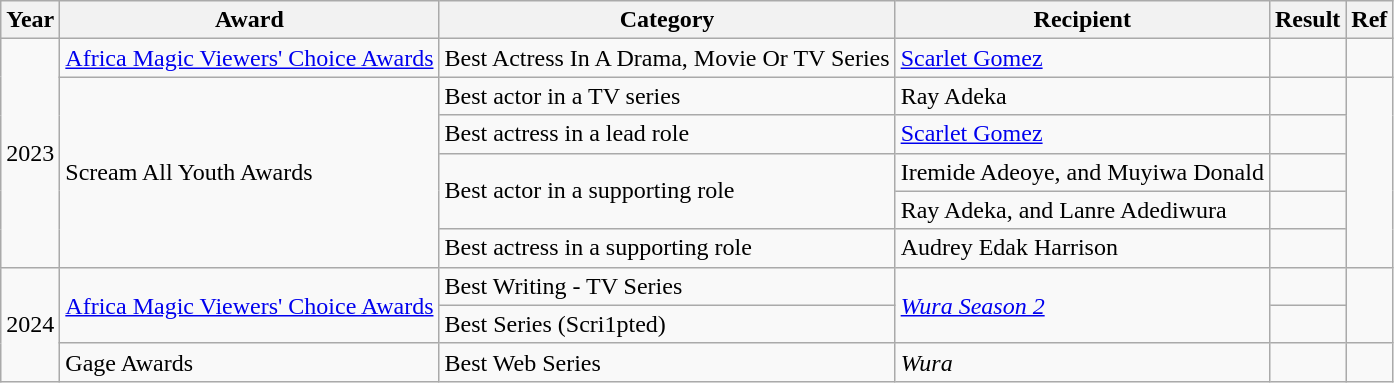<table class="wikitable">
<tr>
<th>Year</th>
<th>Award</th>
<th>Category</th>
<th>Recipient</th>
<th>Result</th>
<th>Ref</th>
</tr>
<tr>
<td rowspan="6">2023</td>
<td><a href='#'>Africa Magic Viewers' Choice Awards</a></td>
<td>Best Actress In A Drama, Movie Or TV Series</td>
<td><a href='#'>Scarlet Gomez</a></td>
<td></td>
<td></td>
</tr>
<tr>
<td rowspan="5">Scream All Youth Awards</td>
<td>Best actor in a TV series</td>
<td>Ray Adeka</td>
<td></td>
<td rowspan="5"></td>
</tr>
<tr>
<td>Best actress in a lead role</td>
<td><a href='#'>Scarlet Gomez</a></td>
<td></td>
</tr>
<tr>
<td rowspan="2">Best actor in a supporting role</td>
<td>Iremide Adeoye, and Muyiwa Donald</td>
<td></td>
</tr>
<tr>
<td>Ray Adeka, and Lanre Adediwura</td>
<td></td>
</tr>
<tr>
<td>Best actress in a supporting role</td>
<td>Audrey Edak Harrison</td>
<td></td>
</tr>
<tr>
<td rowspan="3">2024</td>
<td rowspan="2"><a href='#'>Africa Magic Viewers' Choice Awards</a></td>
<td>Best Writing - TV Series</td>
<td rowspan="2"><em><a href='#'>Wura Season 2</a></em></td>
<td></td>
<td rowspan="2"></td>
</tr>
<tr>
<td>Best Series (Scri1pted)</td>
<td></td>
</tr>
<tr>
<td>Gage Awards</td>
<td>Best Web Series</td>
<td><em>Wura</em></td>
<td></td>
<td></td>
</tr>
</table>
